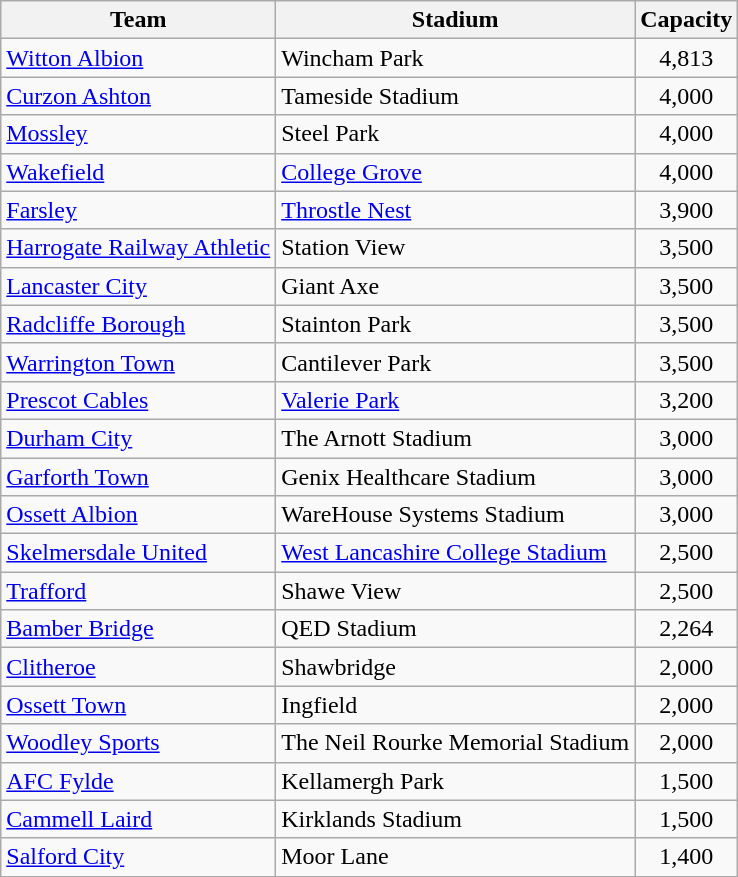<table class="wikitable sortable">
<tr>
<th>Team</th>
<th>Stadium</th>
<th>Capacity</th>
</tr>
<tr>
<td><a href='#'>Witton Albion</a></td>
<td>Wincham Park</td>
<td align="center">4,813</td>
</tr>
<tr>
<td><a href='#'>Curzon Ashton</a></td>
<td>Tameside Stadium</td>
<td align="center">4,000</td>
</tr>
<tr>
<td><a href='#'>Mossley</a></td>
<td>Steel Park</td>
<td align="center">4,000</td>
</tr>
<tr>
<td><a href='#'>Wakefield</a></td>
<td><a href='#'>College Grove</a></td>
<td align="center">4,000</td>
</tr>
<tr>
<td><a href='#'>Farsley</a></td>
<td><a href='#'>Throstle Nest</a></td>
<td align="center">3,900</td>
</tr>
<tr>
<td><a href='#'>Harrogate Railway Athletic</a></td>
<td>Station View</td>
<td align="center">3,500</td>
</tr>
<tr>
<td><a href='#'>Lancaster City</a></td>
<td>Giant Axe</td>
<td align="center">3,500</td>
</tr>
<tr>
<td><a href='#'>Radcliffe Borough</a></td>
<td>Stainton Park</td>
<td align="center">3,500</td>
</tr>
<tr>
<td><a href='#'>Warrington Town</a></td>
<td>Cantilever Park</td>
<td align="center">3,500</td>
</tr>
<tr>
<td><a href='#'>Prescot Cables</a></td>
<td><a href='#'>Valerie Park</a></td>
<td align="center">3,200</td>
</tr>
<tr>
<td><a href='#'>Durham City</a></td>
<td>The Arnott Stadium</td>
<td align="center">3,000</td>
</tr>
<tr>
<td><a href='#'>Garforth Town</a></td>
<td>Genix Healthcare Stadium</td>
<td align="center">3,000</td>
</tr>
<tr>
<td><a href='#'>Ossett Albion</a></td>
<td>WareHouse Systems Stadium</td>
<td align="center">3,000</td>
</tr>
<tr>
<td><a href='#'>Skelmersdale United</a></td>
<td><a href='#'>West Lancashire College Stadium</a></td>
<td align="center">2,500</td>
</tr>
<tr>
<td><a href='#'>Trafford</a></td>
<td>Shawe View</td>
<td align="center">2,500</td>
</tr>
<tr>
<td><a href='#'>Bamber Bridge</a></td>
<td>QED Stadium</td>
<td align="center">2,264</td>
</tr>
<tr>
<td><a href='#'>Clitheroe</a></td>
<td>Shawbridge</td>
<td align="center">2,000</td>
</tr>
<tr>
<td><a href='#'>Ossett Town</a></td>
<td>Ingfield</td>
<td align="center">2,000</td>
</tr>
<tr>
<td><a href='#'>Woodley Sports</a></td>
<td>The Neil Rourke Memorial Stadium</td>
<td align="center">2,000</td>
</tr>
<tr>
<td><a href='#'>AFC Fylde</a></td>
<td>Kellamergh Park</td>
<td align="center">1,500</td>
</tr>
<tr>
<td><a href='#'>Cammell Laird</a></td>
<td>Kirklands Stadium</td>
<td align="center">1,500</td>
</tr>
<tr>
<td><a href='#'>Salford City</a></td>
<td>Moor Lane</td>
<td align="center">1,400</td>
</tr>
</table>
